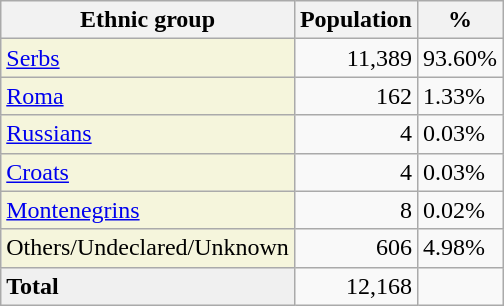<table class="wikitable">
<tr>
<th>Ethnic group</th>
<th>Population</th>
<th>%</th>
</tr>
<tr>
<td style="background:#F5F5DC;"><a href='#'>Serbs</a></td>
<td align="right">11,389</td>
<td>93.60%</td>
</tr>
<tr>
<td style="background:#F5F5DC;"><a href='#'>Roma</a></td>
<td align="right">162</td>
<td>1.33%</td>
</tr>
<tr>
<td style="background:#F5F5DC;"><a href='#'>Russians</a></td>
<td align="right">4</td>
<td>0.03%</td>
</tr>
<tr>
<td style="background:#F5F5DC;"><a href='#'>Croats</a></td>
<td align="right">4</td>
<td>0.03%</td>
</tr>
<tr>
<td style="background:#F5F5DC;"><a href='#'>Montenegrins</a></td>
<td align="right">8</td>
<td>0.02%</td>
</tr>
<tr>
<td style="background:#F5F5DC;">Others/Undeclared/Unknown</td>
<td align="right">606</td>
<td>4.98%</td>
</tr>
<tr>
<td style="background:#F0F0F0;"><strong>Total</strong></td>
<td align="right">12,168</td>
<td></td>
</tr>
</table>
